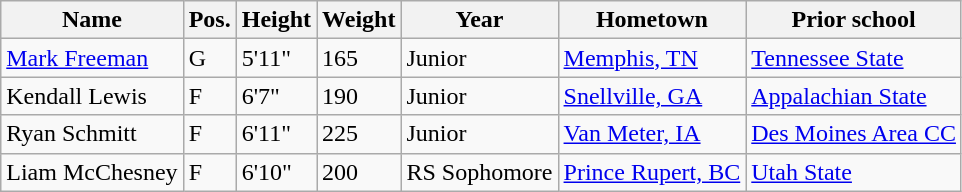<table class="wikitable sortable" border="1">
<tr>
<th>Name</th>
<th>Pos.</th>
<th>Height</th>
<th>Weight</th>
<th>Year</th>
<th>Hometown</th>
<th class="unsortable">Prior school</th>
</tr>
<tr>
<td><a href='#'>Mark Freeman</a></td>
<td>G</td>
<td>5'11"</td>
<td>165</td>
<td>Junior</td>
<td><a href='#'>Memphis, TN</a></td>
<td><a href='#'>Tennessee State</a></td>
</tr>
<tr>
<td>Kendall Lewis</td>
<td>F</td>
<td>6'7"</td>
<td>190</td>
<td>Junior</td>
<td><a href='#'>Snellville, GA</a></td>
<td><a href='#'>Appalachian State</a></td>
</tr>
<tr>
<td>Ryan Schmitt</td>
<td>F</td>
<td>6'11"</td>
<td>225</td>
<td>Junior</td>
<td><a href='#'>Van Meter, IA</a></td>
<td><a href='#'>Des Moines Area CC</a></td>
</tr>
<tr>
<td>Liam McChesney</td>
<td>F</td>
<td>6'10"</td>
<td>200</td>
<td>RS Sophomore</td>
<td><a href='#'>Prince Rupert, BC</a></td>
<td><a href='#'>Utah State</a></td>
</tr>
</table>
